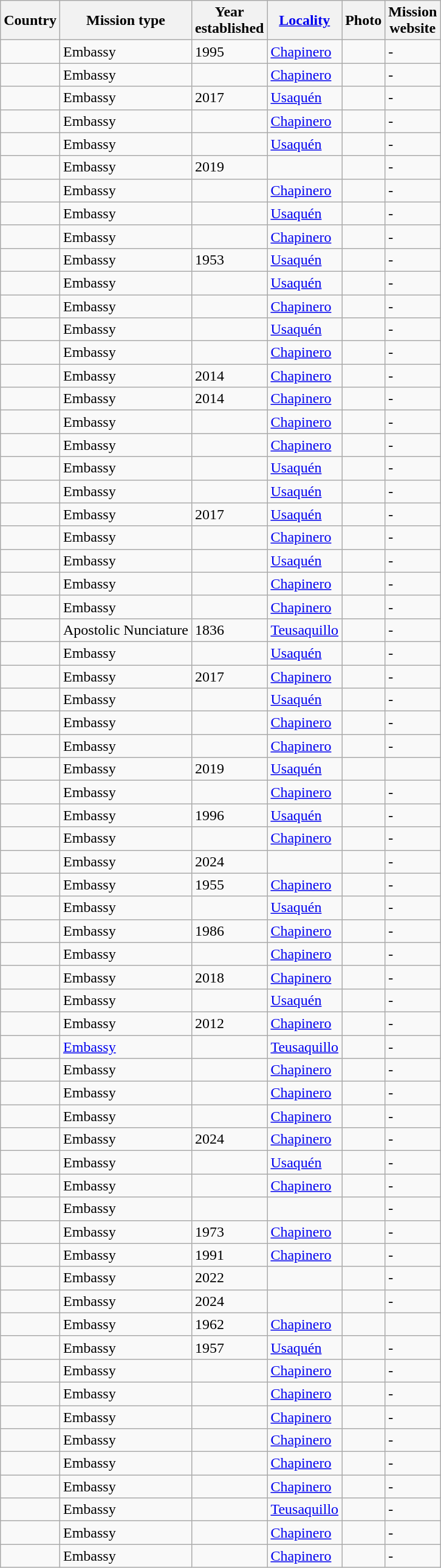<table class="wikitable sortable">
<tr valign="middle">
<th>Country</th>
<th>Mission type</th>
<th>Year<br>established</th>
<th><a href='#'>Locality</a></th>
<th>Photo</th>
<th>Mission<br>website</th>
</tr>
<tr>
<td></td>
<td>Embassy</td>
<td>1995</td>
<td><a href='#'>Chapinero</a></td>
<td></td>
<td>-</td>
</tr>
<tr>
<td></td>
<td>Embassy</td>
<td></td>
<td><a href='#'>Chapinero</a></td>
<td></td>
<td>-</td>
</tr>
<tr>
<td></td>
<td>Embassy</td>
<td>2017</td>
<td><a href='#'>Usaquén</a></td>
<td></td>
<td>-</td>
</tr>
<tr>
<td></td>
<td>Embassy</td>
<td></td>
<td><a href='#'>Chapinero</a></td>
<td></td>
<td>-</td>
</tr>
<tr>
<td></td>
<td>Embassy</td>
<td></td>
<td><a href='#'>Usaquén</a></td>
<td></td>
<td>-</td>
</tr>
<tr>
<td></td>
<td>Embassy</td>
<td>2019</td>
<td></td>
<td></td>
<td>-</td>
</tr>
<tr>
<td></td>
<td>Embassy</td>
<td></td>
<td><a href='#'>Chapinero</a></td>
<td></td>
<td>-</td>
</tr>
<tr>
<td></td>
<td>Embassy</td>
<td></td>
<td><a href='#'>Usaquén</a></td>
<td></td>
<td>-</td>
</tr>
<tr>
<td></td>
<td>Embassy</td>
<td></td>
<td><a href='#'>Chapinero</a></td>
<td></td>
<td>-</td>
</tr>
<tr>
<td></td>
<td>Embassy</td>
<td>1953</td>
<td><a href='#'>Usaquén</a></td>
<td></td>
<td>-</td>
</tr>
<tr>
<td></td>
<td>Embassy</td>
<td></td>
<td><a href='#'>Usaquén</a></td>
<td></td>
<td>-</td>
</tr>
<tr>
<td></td>
<td>Embassy</td>
<td></td>
<td><a href='#'>Chapinero</a></td>
<td></td>
<td>-</td>
</tr>
<tr>
<td></td>
<td>Embassy</td>
<td></td>
<td><a href='#'>Usaquén</a></td>
<td></td>
<td>-</td>
</tr>
<tr>
<td></td>
<td>Embassy</td>
<td></td>
<td><a href='#'>Chapinero</a></td>
<td></td>
<td>-</td>
</tr>
<tr>
<td></td>
<td>Embassy</td>
<td>2014</td>
<td><a href='#'>Chapinero</a></td>
<td></td>
<td>-</td>
</tr>
<tr>
<td></td>
<td>Embassy</td>
<td>2014</td>
<td><a href='#'>Chapinero</a></td>
<td></td>
<td>-</td>
</tr>
<tr>
<td></td>
<td>Embassy</td>
<td></td>
<td><a href='#'>Chapinero</a></td>
<td></td>
<td>-</td>
</tr>
<tr>
<td></td>
<td>Embassy</td>
<td></td>
<td><a href='#'>Chapinero</a></td>
<td></td>
<td>-</td>
</tr>
<tr>
<td></td>
<td>Embassy</td>
<td></td>
<td><a href='#'>Usaquén</a></td>
<td></td>
<td>-</td>
</tr>
<tr>
<td></td>
<td>Embassy</td>
<td></td>
<td><a href='#'>Usaquén</a></td>
<td></td>
<td>-</td>
</tr>
<tr>
<td></td>
<td>Embassy</td>
<td>2017</td>
<td><a href='#'>Usaquén</a></td>
<td></td>
<td>-</td>
</tr>
<tr>
<td></td>
<td>Embassy</td>
<td></td>
<td><a href='#'>Chapinero</a></td>
<td></td>
<td>-</td>
</tr>
<tr>
<td></td>
<td>Embassy</td>
<td></td>
<td><a href='#'>Usaquén</a></td>
<td></td>
<td>-</td>
</tr>
<tr>
<td></td>
<td>Embassy</td>
<td></td>
<td><a href='#'>Chapinero</a></td>
<td></td>
<td>-</td>
</tr>
<tr>
<td></td>
<td>Embassy</td>
<td></td>
<td><a href='#'>Chapinero</a></td>
<td></td>
<td>-</td>
</tr>
<tr>
<td></td>
<td>Apostolic Nunciature</td>
<td>1836</td>
<td><a href='#'>Teusaquillo</a></td>
<td></td>
<td>-</td>
</tr>
<tr>
<td></td>
<td>Embassy</td>
<td></td>
<td><a href='#'>Usaquén</a></td>
<td></td>
<td>-</td>
</tr>
<tr>
<td></td>
<td>Embassy</td>
<td>2017</td>
<td><a href='#'>Chapinero</a></td>
<td></td>
<td>-</td>
</tr>
<tr>
<td></td>
<td>Embassy</td>
<td></td>
<td><a href='#'>Usaquén</a></td>
<td></td>
<td>-</td>
</tr>
<tr>
<td></td>
<td>Embassy</td>
<td></td>
<td><a href='#'>Chapinero</a></td>
<td></td>
<td>-</td>
</tr>
<tr>
<td></td>
<td>Embassy</td>
<td></td>
<td><a href='#'>Chapinero</a></td>
<td></td>
<td>-</td>
</tr>
<tr>
<td></td>
<td>Embassy</td>
<td>2019</td>
<td><a href='#'>Usaquén</a></td>
<td></td>
<td></td>
</tr>
<tr>
<td></td>
<td>Embassy</td>
<td></td>
<td><a href='#'>Chapinero</a></td>
<td></td>
<td>-</td>
</tr>
<tr>
<td></td>
<td>Embassy</td>
<td>1996</td>
<td><a href='#'>Usaquén</a></td>
<td></td>
<td>-</td>
</tr>
<tr>
<td></td>
<td>Embassy</td>
<td></td>
<td><a href='#'>Chapinero</a></td>
<td></td>
<td>-</td>
</tr>
<tr>
<td></td>
<td>Embassy</td>
<td>2024</td>
<td></td>
<td></td>
<td>-</td>
</tr>
<tr>
<td></td>
<td>Embassy</td>
<td>1955</td>
<td><a href='#'>Chapinero</a></td>
<td></td>
<td>-</td>
</tr>
<tr>
<td></td>
<td>Embassy</td>
<td></td>
<td><a href='#'>Usaquén</a></td>
<td></td>
<td>-</td>
</tr>
<tr>
<td></td>
<td>Embassy</td>
<td>1986</td>
<td><a href='#'>Chapinero</a></td>
<td></td>
<td>-</td>
</tr>
<tr>
<td></td>
<td>Embassy</td>
<td></td>
<td><a href='#'>Chapinero</a></td>
<td></td>
<td>-</td>
</tr>
<tr>
<td></td>
<td>Embassy</td>
<td>2018</td>
<td><a href='#'>Chapinero</a></td>
<td></td>
<td>-</td>
</tr>
<tr>
<td></td>
<td>Embassy</td>
<td></td>
<td><a href='#'>Usaquén</a></td>
<td></td>
<td>-</td>
</tr>
<tr>
<td></td>
<td>Embassy</td>
<td>2012</td>
<td><a href='#'>Chapinero</a></td>
<td></td>
<td>-</td>
</tr>
<tr>
<td></td>
<td><a href='#'>Embassy</a></td>
<td></td>
<td><a href='#'>Teusaquillo</a></td>
<td></td>
<td>-</td>
</tr>
<tr>
<td></td>
<td>Embassy</td>
<td></td>
<td><a href='#'>Chapinero</a></td>
<td></td>
<td>-</td>
</tr>
<tr>
<td></td>
<td>Embassy</td>
<td></td>
<td><a href='#'>Chapinero</a></td>
<td></td>
<td>-</td>
</tr>
<tr>
<td></td>
<td>Embassy</td>
<td></td>
<td><a href='#'>Chapinero</a></td>
<td></td>
<td>-</td>
</tr>
<tr>
<td></td>
<td>Embassy</td>
<td>2024</td>
<td><a href='#'>Chapinero</a></td>
<td></td>
<td>-</td>
</tr>
<tr>
<td></td>
<td>Embassy</td>
<td></td>
<td><a href='#'>Usaquén</a></td>
<td></td>
<td>-</td>
</tr>
<tr>
<td></td>
<td>Embassy</td>
<td></td>
<td><a href='#'>Chapinero</a></td>
<td></td>
<td>-</td>
</tr>
<tr>
<td></td>
<td>Embassy</td>
<td></td>
<td></td>
<td></td>
<td>-</td>
</tr>
<tr>
<td></td>
<td>Embassy</td>
<td>1973</td>
<td><a href='#'>Chapinero</a></td>
<td></td>
<td>-</td>
</tr>
<tr>
<td></td>
<td>Embassy</td>
<td>1991</td>
<td><a href='#'>Chapinero</a></td>
<td></td>
<td>-</td>
</tr>
<tr>
<td></td>
<td>Embassy</td>
<td>2022</td>
<td></td>
<td></td>
<td>-</td>
</tr>
<tr>
<td></td>
<td>Embassy</td>
<td>2024</td>
<td></td>
<td></td>
<td>-</td>
</tr>
<tr>
<td></td>
<td>Embassy</td>
<td>1962</td>
<td><a href='#'>Chapinero</a></td>
<td></td>
<td></td>
</tr>
<tr>
<td></td>
<td>Embassy</td>
<td>1957</td>
<td><a href='#'>Usaquén</a></td>
<td></td>
<td>-</td>
</tr>
<tr>
<td></td>
<td>Embassy</td>
<td></td>
<td><a href='#'>Chapinero</a></td>
<td></td>
<td>-</td>
</tr>
<tr>
<td></td>
<td>Embassy</td>
<td></td>
<td><a href='#'>Chapinero</a></td>
<td></td>
<td>-</td>
</tr>
<tr>
<td></td>
<td>Embassy</td>
<td></td>
<td><a href='#'>Chapinero</a></td>
<td></td>
<td>-</td>
</tr>
<tr>
<td></td>
<td>Embassy</td>
<td></td>
<td><a href='#'>Chapinero</a></td>
<td></td>
<td>-</td>
</tr>
<tr>
<td></td>
<td>Embassy</td>
<td></td>
<td><a href='#'>Chapinero</a></td>
<td></td>
<td>-</td>
</tr>
<tr>
<td></td>
<td>Embassy</td>
<td></td>
<td><a href='#'>Chapinero</a></td>
<td></td>
<td>-</td>
</tr>
<tr>
<td></td>
<td>Embassy</td>
<td></td>
<td><a href='#'>Teusaquillo</a></td>
<td></td>
<td>-</td>
</tr>
<tr>
<td></td>
<td>Embassy</td>
<td></td>
<td><a href='#'>Chapinero</a></td>
<td></td>
<td>-</td>
</tr>
<tr>
<td></td>
<td>Embassy</td>
<td></td>
<td><a href='#'>Chapinero</a></td>
<td></td>
<td>-</td>
</tr>
</table>
